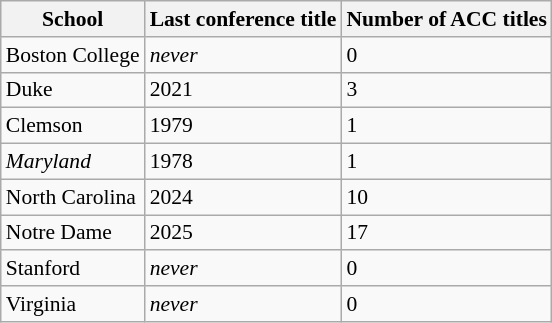<table class="wikitable sortable" style="font-size:90%">
<tr>
<th>School</th>
<th>Last conference title</th>
<th>Number of ACC titles</th>
</tr>
<tr>
<td>Boston College</td>
<td><em>never</em></td>
<td>0</td>
</tr>
<tr>
<td>Duke</td>
<td>2021</td>
<td>3</td>
</tr>
<tr>
<td>Clemson</td>
<td>1979</td>
<td>1</td>
</tr>
<tr>
<td><em>Maryland</em></td>
<td>1978</td>
<td>1</td>
</tr>
<tr>
<td>North Carolina</td>
<td>2024</td>
<td>10</td>
</tr>
<tr>
<td>Notre Dame</td>
<td>2025</td>
<td>17</td>
</tr>
<tr>
<td>Stanford</td>
<td><em>never</em></td>
<td>0</td>
</tr>
<tr>
<td>Virginia</td>
<td><em>never</em></td>
<td>0</td>
</tr>
</table>
